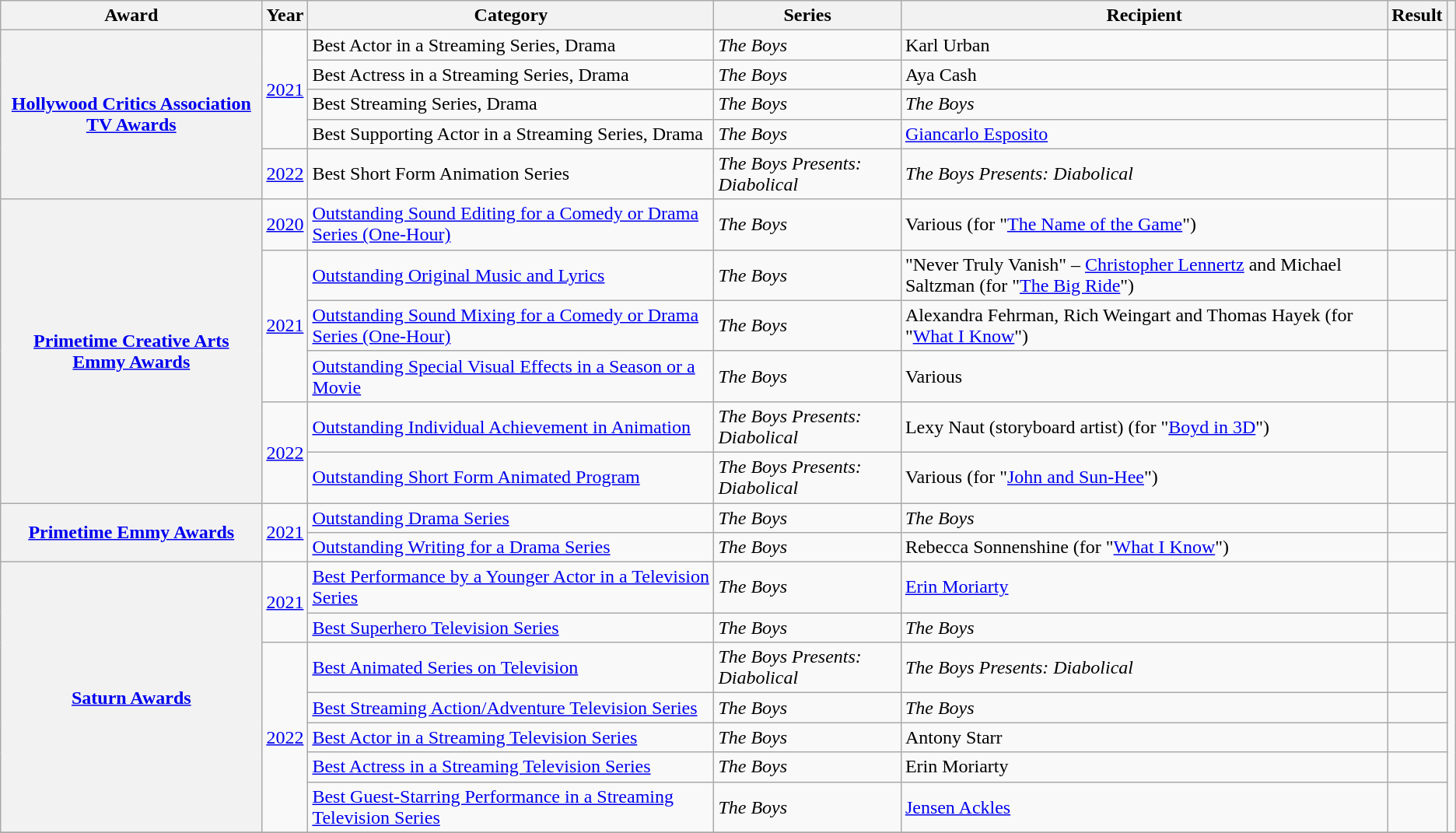<table class="wikitable sortable plainrowheaders">
<tr>
<th scope="col">Award</th>
<th scope="col">Year</th>
<th scope="col">Category</th>
<th scope="col">Series</th>
<th scope="col">Recipient</th>
<th scope="col">Result</th>
<th scope="col" class="unsortable"></th>
</tr>
<tr>
<th scope="row" style="text-align:center;" rowspan="5"><a href='#'>Hollywood Critics Association TV Awards</a></th>
<td rowspan="4"><a href='#'>2021</a></td>
<td>Best Actor in a Streaming Series, Drama</td>
<td><em>The Boys</em></td>
<td data-sort-value="Urban, Karl">Karl Urban</td>
<td></td>
<td rowspan="4" style="text-align:center;"></td>
</tr>
<tr>
<td>Best Actress in a Streaming Series, Drama</td>
<td><em>The Boys</em></td>
<td data-sort-value="Cash, Aya">Aya Cash</td>
<td></td>
</tr>
<tr>
<td>Best Streaming Series, Drama</td>
<td><em>The Boys</em></td>
<td data-sort-value="Boys, The"><em>The Boys</em></td>
<td></td>
</tr>
<tr>
<td>Best Supporting Actor in a Streaming Series, Drama</td>
<td><em>The Boys</em></td>
<td data-sort-value="Esposito, Giancarlo"><a href='#'>Giancarlo Esposito</a></td>
<td></td>
</tr>
<tr>
<td><a href='#'>2022</a></td>
<td>Best Short Form Animation Series</td>
<td><em>The Boys Presents: Diabolical</em></td>
<td><em>The Boys Presents: Diabolical</em></td>
<td></td>
<td align="center"></td>
</tr>
<tr>
<th scope="row" style="text-align:center;" rowspan="6"><a href='#'>Primetime Creative Arts Emmy Awards</a></th>
<td><a href='#'>2020</a></td>
<td><a href='#'>Outstanding Sound Editing for a Comedy or Drama Series (One-Hour)</a></td>
<td><em>The Boys</em></td>
<td data-sort-value="Barnett, Wade, David Barbee">Various (for "<a href='#'>The Name of the Game</a>")</td>
<td></td>
<td style="text-align: center;"></td>
</tr>
<tr>
<td rowspan="3"><a href='#'>2021</a></td>
<td><a href='#'>Outstanding Original Music and Lyrics</a></td>
<td><em>The Boys</em></td>
<td data-sort-value="Never Truly Vanish">"Never Truly Vanish" – <a href='#'>Christopher Lennertz</a> and Michael Saltzman (for "<a href='#'>The Big Ride</a>")</td>
<td></td>
<td rowspan="3" style="text-align:center;"></td>
</tr>
<tr>
<td><a href='#'>Outstanding Sound Mixing for a Comedy or Drama Series (One-Hour)</a></td>
<td><em>The Boys</em></td>
<td data-sort-value="Fehrman, Alexandra, Rich Weingart">Alexandra Fehrman, Rich Weingart and Thomas Hayek (for "<a href='#'>What I Know</a>")</td>
<td></td>
</tr>
<tr>
<td><a href='#'>Outstanding Special Visual Effects in a Season or a Movie</a></td>
<td><em>The Boys</em></td>
<td data-sort-value="Fleet, Stephan, Shalena Oxley-Butler">Various</td>
<td></td>
</tr>
<tr>
<td rowspan="2"><a href='#'>2022</a></td>
<td><a href='#'>Outstanding Individual Achievement in Animation</a></td>
<td><em>The Boys Presents: Diabolical</em></td>
<td>Lexy Naut (storyboard artist) (for "<a href='#'>Boyd in 3D</a>")</td>
<td></td>
<td rowspan="2" align="center"></td>
</tr>
<tr>
<td><a href='#'>Outstanding Short Form Animated Program</a></td>
<td><em>The Boys Presents: Diabolical</em></td>
<td>Various (for "<a href='#'>John and Sun-Hee</a>")</td>
<td></td>
</tr>
<tr>
<th scope="row" style="text-align:center;" rowspan="2"><a href='#'>Primetime Emmy Awards</a></th>
<td rowspan="2"><a href='#'>2021</a></td>
<td><a href='#'>Outstanding Drama Series</a></td>
<td><em>The Boys</em></td>
<td><em>The Boys</em></td>
<td></td>
<td rowspan="2" style="text-align:center;"></td>
</tr>
<tr>
<td><a href='#'>Outstanding Writing for a Drama Series</a></td>
<td><em>The Boys</em></td>
<td data-sort-value="Sonnenshine, Rebecca">Rebecca Sonnenshine (for "<a href='#'>What I Know</a>")</td>
<td></td>
</tr>
<tr>
<th scope="row" style="text-align:center;" rowspan="7"><a href='#'>Saturn Awards</a></th>
<td rowspan="2"><a href='#'>2021</a></td>
<td><a href='#'>Best Performance by a Younger Actor in a Television Series</a></td>
<td><em>The Boys</em></td>
<td data-sort-value="Moriarty, Erin"><a href='#'>Erin Moriarty</a></td>
<td></td>
<td rowspan="2" style="text-align:center;"><br></td>
</tr>
<tr>
<td><a href='#'>Best Superhero Television Series</a></td>
<td><em>The Boys</em></td>
<td><em>The Boys</em></td>
<td></td>
</tr>
<tr>
<td rowspan="5"><a href='#'>2022</a></td>
<td><a href='#'>Best Animated Series on Television</a></td>
<td><em>The Boys Presents: Diabolical</em></td>
<td><em>The Boys Presents: Diabolical</em></td>
<td></td>
<td rowspan="5" align="center"></td>
</tr>
<tr>
<td><a href='#'>Best Streaming Action/Adventure Television Series</a></td>
<td><em>The Boys</em></td>
<td><em>The Boys</em></td>
<td></td>
</tr>
<tr>
<td><a href='#'>Best Actor in a Streaming Television Series</a></td>
<td><em>The Boys</em></td>
<td>Antony Starr</td>
<td></td>
</tr>
<tr>
<td><a href='#'>Best Actress in a Streaming Television Series</a></td>
<td><em>The Boys</em></td>
<td>Erin Moriarty</td>
<td></td>
</tr>
<tr>
<td><a href='#'>Best Guest-Starring Performance in a Streaming Television Series</a></td>
<td><em>The Boys</em></td>
<td><a href='#'>Jensen Ackles</a></td>
<td></td>
</tr>
<tr>
</tr>
</table>
